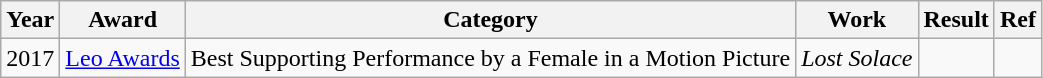<table class="wikitable">
<tr>
<th>Year</th>
<th>Award</th>
<th>Category</th>
<th>Work</th>
<th>Result</th>
<th>Ref</th>
</tr>
<tr>
<td>2017</td>
<td><a href='#'>Leo Awards</a></td>
<td>Best Supporting Performance by a Female in a Motion Picture</td>
<td><em>Lost Solace</em></td>
<td></td>
<td></td>
</tr>
</table>
